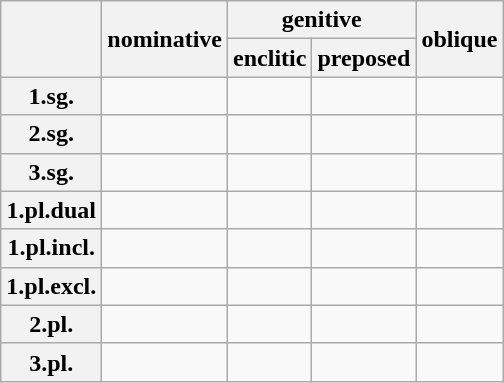<table class="wikitable">
<tr>
<th rowspan="2"></th>
<th rowspan="2">nominative</th>
<th colspan="2">genitive</th>
<th rowspan="2">oblique</th>
</tr>
<tr>
<th>enclitic</th>
<th>preposed</th>
</tr>
<tr>
<th>1.sg.</th>
<td></td>
<td></td>
<td></td>
<td></td>
</tr>
<tr>
<th>2.sg.</th>
<td></td>
<td></td>
<td></td>
<td></td>
</tr>
<tr>
<th>3.sg.</th>
<td></td>
<td></td>
<td></td>
<td></td>
</tr>
<tr>
<th>1.pl.dual</th>
<td></td>
<td></td>
<td></td>
<td></td>
</tr>
<tr>
<th>1.pl.incl.</th>
<td></td>
<td></td>
<td></td>
<td></td>
</tr>
<tr>
<th>1.pl.excl.</th>
<td></td>
<td></td>
<td></td>
<td></td>
</tr>
<tr>
<th>2.pl.</th>
<td></td>
<td></td>
<td></td>
<td></td>
</tr>
<tr>
<th>3.pl.</th>
<td></td>
<td></td>
<td></td>
<td></td>
</tr>
</table>
